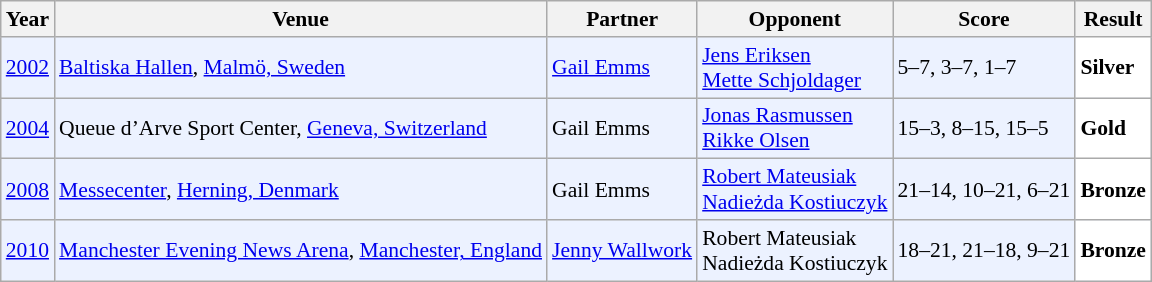<table class="sortable wikitable" style="font-size: 90%;">
<tr>
<th>Year</th>
<th>Venue</th>
<th>Partner</th>
<th>Opponent</th>
<th>Score</th>
<th>Result</th>
</tr>
<tr style="background:#ECF2FF">
<td align="center"><a href='#'>2002</a></td>
<td align="left"><a href='#'>Baltiska Hallen</a>, <a href='#'>Malmö, Sweden</a></td>
<td align="left"> <a href='#'>Gail Emms</a></td>
<td align="left"> <a href='#'>Jens Eriksen</a> <br>  <a href='#'>Mette Schjoldager</a></td>
<td align="left">5–7, 3–7, 1–7</td>
<td style="text-align:left; background:white"> <strong>Silver</strong></td>
</tr>
<tr style="background:#ECF2FF">
<td align="center"><a href='#'>2004</a></td>
<td align="left">Queue d’Arve Sport Center, <a href='#'>Geneva, Switzerland</a></td>
<td align="left"> Gail Emms</td>
<td align="left"> <a href='#'>Jonas Rasmussen</a> <br>  <a href='#'>Rikke Olsen</a></td>
<td align="left">15–3, 8–15, 15–5</td>
<td style="text-align:left; background:white"> <strong>Gold</strong></td>
</tr>
<tr style="background:#ECF2FF">
<td align="center"><a href='#'>2008</a></td>
<td align="left"><a href='#'>Messecenter</a>, <a href='#'>Herning, Denmark</a></td>
<td align="left"> Gail Emms</td>
<td align="left"> <a href='#'>Robert Mateusiak</a> <br>  <a href='#'>Nadieżda Kostiuczyk</a></td>
<td align="left">21–14, 10–21, 6–21</td>
<td style="text-align:left; background:white"> <strong>Bronze</strong></td>
</tr>
<tr style="background:#ECF2FF">
<td align="center"><a href='#'>2010</a></td>
<td align="left"><a href='#'>Manchester Evening News Arena</a>, <a href='#'>Manchester, England</a></td>
<td align="left"> <a href='#'>Jenny Wallwork</a></td>
<td align="left"> Robert Mateusiak <br>  Nadieżda Kostiuczyk</td>
<td align="left">18–21, 21–18, 9–21</td>
<td style="text-align:left; background:white"> <strong>Bronze</strong></td>
</tr>
</table>
